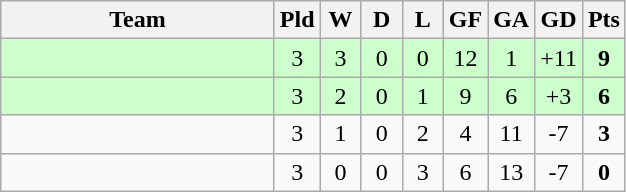<table class="wikitable" style="text-align: center;">
<tr>
<th width="175">Team</th>
<th width="20">Pld</th>
<th width="20">W</th>
<th width="20">D</th>
<th width="20">L</th>
<th width="20">GF</th>
<th width="20">GA</th>
<th width="20">GD</th>
<th width="20">Pts</th>
</tr>
<tr bgcolor="#ccffcc">
<td style="text-align:left;"></td>
<td>3</td>
<td>3</td>
<td>0</td>
<td>0</td>
<td>12</td>
<td>1</td>
<td>+11</td>
<td><strong>9</strong></td>
</tr>
<tr bgcolor="#ccffcc">
<td style="text-align:left;"><em></em></td>
<td>3</td>
<td>2</td>
<td>0</td>
<td>1</td>
<td>9</td>
<td>6</td>
<td>+3</td>
<td><strong>6</strong></td>
</tr>
<tr align=center>
<td style="text-align:left;"></td>
<td>3</td>
<td>1</td>
<td>0</td>
<td>2</td>
<td>4</td>
<td>11</td>
<td>-7</td>
<td><strong>3</strong></td>
</tr>
<tr align=center>
<td style="text-align:left;"></td>
<td>3</td>
<td>0</td>
<td>0</td>
<td>3</td>
<td>6</td>
<td>13</td>
<td>-7</td>
<td><strong>0</strong></td>
</tr>
</table>
